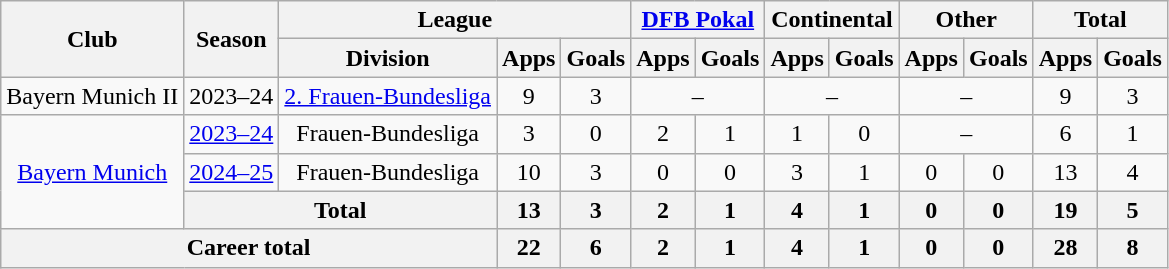<table class="wikitable" style="text-align: center">
<tr>
<th rowspan="2">Club</th>
<th rowspan="2">Season</th>
<th colspan="3">League</th>
<th colspan="2"><a href='#'>DFB Pokal</a></th>
<th colspan="2">Continental</th>
<th colspan="2">Other</th>
<th colspan="2">Total</th>
</tr>
<tr>
<th>Division</th>
<th>Apps</th>
<th>Goals</th>
<th>Apps</th>
<th>Goals</th>
<th>Apps</th>
<th>Goals</th>
<th>Apps</th>
<th>Goals</th>
<th>Apps</th>
<th>Goals</th>
</tr>
<tr>
<td>Bayern Munich II</td>
<td>2023–24</td>
<td><a href='#'>2. Frauen-Bundesliga</a></td>
<td>9</td>
<td>3</td>
<td colspan="2">–</td>
<td colspan="2">–</td>
<td colspan="2">–</td>
<td>9</td>
<td>3</td>
</tr>
<tr>
<td rowspan="3"><a href='#'>Bayern Munich</a></td>
<td><a href='#'>2023–24</a></td>
<td>Frauen-Bundesliga</td>
<td>3</td>
<td>0</td>
<td>2</td>
<td>1</td>
<td>1</td>
<td>0</td>
<td colspan="2">–</td>
<td>6</td>
<td>1</td>
</tr>
<tr>
<td><a href='#'>2024–25</a></td>
<td>Frauen-Bundesliga</td>
<td>10</td>
<td>3</td>
<td>0</td>
<td>0</td>
<td>3</td>
<td>1</td>
<td>0</td>
<td>0</td>
<td>13</td>
<td>4</td>
</tr>
<tr>
<th colspan="2">Total</th>
<th>13</th>
<th>3</th>
<th>2</th>
<th>1</th>
<th>4</th>
<th>1</th>
<th>0</th>
<th>0</th>
<th>19</th>
<th>5</th>
</tr>
<tr>
<th colspan="3">Career total</th>
<th>22</th>
<th>6</th>
<th>2</th>
<th>1</th>
<th>4</th>
<th>1</th>
<th>0</th>
<th>0</th>
<th>28</th>
<th>8</th>
</tr>
</table>
